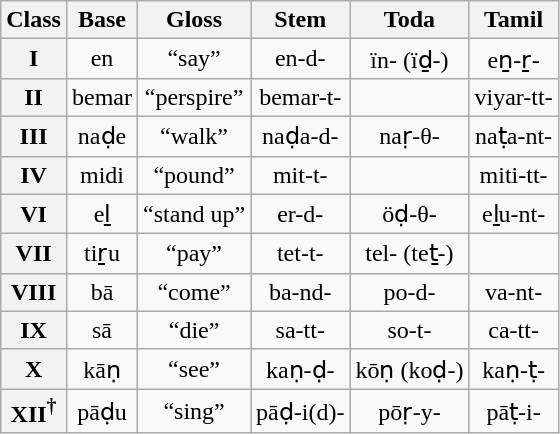<table class="wikitable" style=text-align:center>
<tr>
<th>Class</th>
<th>Base</th>
<th>Gloss</th>
<th>Stem</th>
<th>Toda</th>
<th>Tamil</th>
</tr>
<tr>
<th>I</th>
<td>en</td>
<td>“say”</td>
<td>en-d-</td>
<td>ïn- (ïḏ-)</td>
<td>eṉ-ṟ-</td>
</tr>
<tr>
<th>II</th>
<td>bemar</td>
<td>“perspire”</td>
<td>bemar-t-</td>
<td></td>
<td>viyar-tt-</td>
</tr>
<tr>
<th>III</th>
<td>naḍe</td>
<td>“walk”</td>
<td>naḍa-d-</td>
<td>naṛ-θ-</td>
<td>naṭa-nt-</td>
</tr>
<tr>
<th>IV</th>
<td>midi</td>
<td>“pound”</td>
<td>mit-t-</td>
<td></td>
<td>miti-tt-</td>
</tr>
<tr>
<th>VI</th>
<td>eḻ</td>
<td>“stand up”</td>
<td>er-d-</td>
<td>öḍ-θ-</td>
<td>eḻu-nt-</td>
</tr>
<tr>
<th>VII</th>
<td>tiṟu</td>
<td>“pay”</td>
<td>tet-t-</td>
<td>tel- (teṯ-)</td>
<td></td>
</tr>
<tr>
<th>VIII</th>
<td>bā</td>
<td>“come”</td>
<td>ba-nd-</td>
<td>po-d-</td>
<td>va-nt-</td>
</tr>
<tr>
<th>IX</th>
<td>sā</td>
<td>“die”</td>
<td>sa-tt-</td>
<td>so-t-</td>
<td>ca-tt-</td>
</tr>
<tr>
<th>X</th>
<td>kāṇ</td>
<td>“see”</td>
<td>kaṇ-ḍ-</td>
<td>kōṇ (koḍ-)</td>
<td>kaṇ-ṭ-</td>
</tr>
<tr>
<th>XII<sup>†</sup></th>
<td>pāḍu</td>
<td>“sing”</td>
<td>pāḍ-i(d)-</td>
<td>pōṛ-y-</td>
<td>pāṭ-i-</td>
</tr>
</table>
